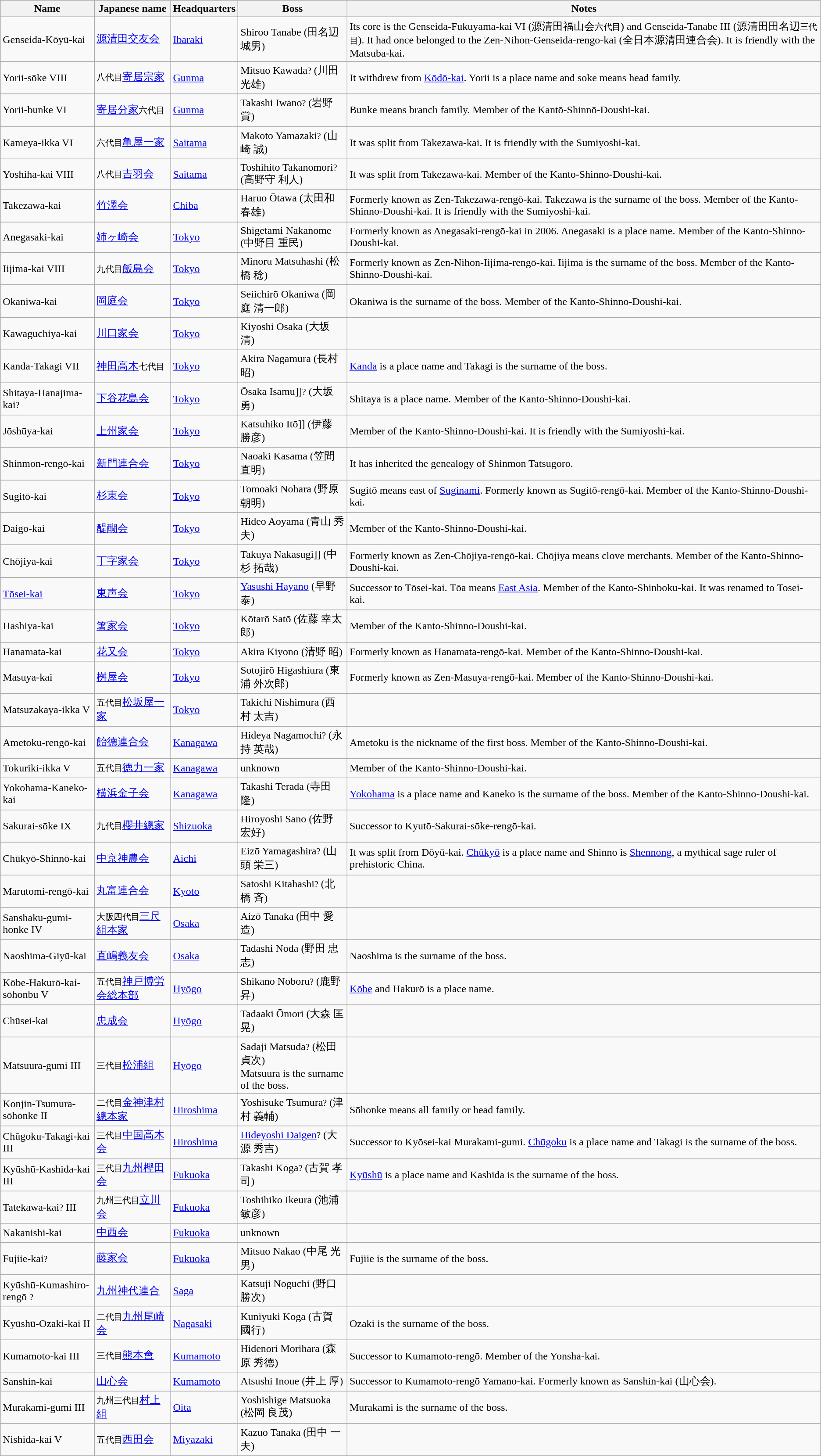<table class=wikitable>
<tr>
<th>Name</th>
<th>Japanese name</th>
<th>Headquarters</th>
<th>Boss</th>
<th>Notes<br></th>
</tr>
<tr>
<td>Genseida-Kōyū-kai</td>
<td><a href='#'>源清田交友会</a></td>
<td><a href='#'>Ibaraki</a></td>
<td>Shiroo Tanabe (田名辺 城男)</td>
<td>Its core is the Genseida-Fukuyama-kai VI (源清田福山会<small>六代目</small>) and Genseida-Tanabe III (源清田田名辺<small>三代目</small>). It had once belonged to the Zen-Nihon-Genseida-rengo-kai (全日本源清田連合会). It is friendly with the Matsuba-kai.<br></td>
</tr>
<tr>
<td>Yorii-sōke VIII</td>
<td><small>八代目</small><a href='#'>寄居宗家</a></td>
<td><a href='#'>Gunma</a></td>
<td>Mitsuo Kawada<small>?</small> (川田 光雄)</td>
<td>It withdrew from <a href='#'>Kōdō-kai</a>. Yorii is a place name and soke means head family.</td>
</tr>
<tr>
<td>Yorii-bunke VI</td>
<td><a href='#'>寄居分家</a><small>六代目</small></td>
<td><a href='#'>Gunma</a></td>
<td>Takashi Iwano<small>?</small> (岩野 賞)</td>
<td>Bunke means branch family. Member of the Kantō-Shinnō-Doushi-kai.</td>
</tr>
<tr>
<td>Kameya-ikka VI</td>
<td><small>六代目</small><a href='#'>亀屋一家</a></td>
<td><a href='#'>Saitama</a></td>
<td>Makoto Yamazaki<small>?</small> (山崎 誠)</td>
<td>It was split from Takezawa-kai. It is friendly with the Sumiyoshi-kai.</td>
</tr>
<tr>
<td>Yoshiha-kai VIII</td>
<td><small>八代目</small><a href='#'>吉羽会</a></td>
<td><a href='#'>Saitama</a></td>
<td>Toshihito Takanomori<small>?</small> (高野守 利人)</td>
<td>It was split from Takezawa-kai. Member of the Kanto-Shinno-Doushi-kai.</td>
</tr>
<tr>
<td>Takezawa-kai</td>
<td><a href='#'>竹澤会</a></td>
<td><a href='#'>Chiba</a></td>
<td>Haruo Ōtawa (太田和 春雄)</td>
<td>Formerly known as Zen-Takezawa-rengō-kai. Takezawa is the surname of the boss. Member of the Kanto-Shinno-Doushi-kai. It is friendly with the Sumiyoshi-kai.</td>
</tr>
<tr>
</tr>
<tr>
<td>Anegasaki-kai</td>
<td><a href='#'>姉ヶ崎会</a></td>
<td><a href='#'>Tokyo</a></td>
<td>Shigetami Nakanome (中野目 重民)</td>
<td>Formerly known as Anegasaki-rengō-kai in 2006. Anegasaki is a place name. Member of the Kanto-Shinno-Doushi-kai.</td>
</tr>
<tr>
<td>Iijima-kai VIII</td>
<td><small>九代目</small><a href='#'>飯島会</a></td>
<td><a href='#'>Tokyo</a></td>
<td>Minoru Matsuhashi (松橋 稔)</td>
<td>Formerly known as Zen-Nihon-Iijima-rengō-kai. Iijima is the surname of the boss. Member of the Kanto-Shinno-Doushi-kai.</td>
</tr>
<tr>
<td>Okaniwa-kai</td>
<td><a href='#'>岡庭会</a></td>
<td><a href='#'>Tokyo</a></td>
<td>Seiichirō Okaniwa (岡庭 清一郎)</td>
<td>Okaniwa is the surname of the boss. Member of the Kanto-Shinno-Doushi-kai.</td>
</tr>
<tr>
<td>Kawaguchiya-kai</td>
<td><a href='#'>川口家会</a></td>
<td><a href='#'>Tokyo</a></td>
<td>Kiyoshi Osaka (大坂 清)</td>
<td></td>
</tr>
<tr 　>
<td>Kanda-Takagi VII</td>
<td><a href='#'>神田高木</a><small>七代目</small></td>
<td><a href='#'>Tokyo</a></td>
<td>Akira Nagamura (長村 昭)</td>
<td><a href='#'>Kanda</a> is a place name and Takagi is the surname of the boss.</td>
</tr>
<tr>
<td>Shitaya-Hanajima-kai<small>?</small></td>
<td><a href='#'>下谷花島会</a></td>
<td><a href='#'>Tokyo</a></td>
<td>Ōsaka Isamu]]<small>?</small> (大坂 勇)</td>
<td>Shitaya is a place name. Member of the Kanto-Shinno-Doushi-kai.</td>
</tr>
<tr>
<td>Jōshūya-kai</td>
<td><a href='#'>上州家会</a></td>
<td><a href='#'>Tokyo</a></td>
<td>Katsuhiko Itō]] (伊藤 勝彦)</td>
<td>Member of the Kanto-Shinno-Doushi-kai. It is friendly with the Sumiyoshi-kai.</td>
</tr>
<tr>
<td>Shinmon-rengō-kai</td>
<td><a href='#'>新門連合会</a></td>
<td><a href='#'>Tokyo</a></td>
<td>Naoaki Kasama (笠間 直明)</td>
<td>It has inherited the genealogy of Shinmon Tatsugoro.</td>
</tr>
<tr>
<td>Sugitō-kai</td>
<td><a href='#'>杉東会</a></td>
<td><a href='#'>Tokyo</a></td>
<td>Tomoaki Nohara (野原 朝明)</td>
<td>Sugitō means east of <a href='#'>Suginami</a>. Formerly known as Sugitō-rengō-kai. Member of the Kanto-Shinno-Doushi-kai.</td>
</tr>
<tr>
<td>Daigo-kai</td>
<td><a href='#'>醍醐会</a></td>
<td><a href='#'>Tokyo</a></td>
<td>Hideo Aoyama (青山 秀夫)</td>
<td>Member of the Kanto-Shinno-Doushi-kai.</td>
</tr>
<tr>
<td>Chōjiya-kai</td>
<td><a href='#'>丁字家会</a></td>
<td><a href='#'>Tokyo</a></td>
<td>Takuya Nakasugi]] (中杉 拓哉)</td>
<td>Formerly known as Zen-Chōjiya-rengō-kai. Chōjiya means clove merchants. Member of the Kanto-Shinno-Doushi-kai.</td>
</tr>
<tr>
</tr>
<tr>
<td><a href='#'>Tōsei-kai</a></td>
<td><a href='#'>東声会</a></td>
<td><a href='#'>Tokyo</a></td>
<td><a href='#'>Yasushi Hayano</a> (早野 泰)</td>
<td>Successor to Tōsei-kai. Tōa means <a href='#'>East Asia</a>. Member of the Kanto-Shinboku-kai. It was renamed to Tosei-kai.</td>
</tr>
<tr>
<td>Hashiya-kai</td>
<td><a href='#'>箸家会</a></td>
<td><a href='#'>Tokyo</a></td>
<td>Kōtarō Satō (佐藤 幸太郎)</td>
<td>Member of the Kanto-Shinno-Doushi-kai.</td>
</tr>
<tr>
<td>Hanamata-kai</td>
<td><a href='#'>花又会</a></td>
<td><a href='#'>Tokyo</a></td>
<td>Akira Kiyono (清野 昭)</td>
<td>Formerly known as Hanamata-rengō-kai. Member of the Kanto-Shinno-Doushi-kai.</td>
</tr>
<tr>
<td>Masuya-kai</td>
<td><a href='#'>桝屋会</a></td>
<td><a href='#'>Tokyo</a></td>
<td>Sotojirō Higashiura (東浦 外次郎)</td>
<td>Formerly known as Zen-Masuya-rengō-kai. Member of the Kanto-Shinno-Doushi-kai.</td>
</tr>
<tr>
<td>Matsuzakaya-ikka V</td>
<td><small>五代目</small><a href='#'>松坂屋一家</a></td>
<td><a href='#'>Tokyo</a></td>
<td>Takichi Nishimura (西村 太吉)</td>
<td></td>
</tr>
<tr>
</tr>
<tr>
<td>Ametoku-rengō-kai</td>
<td><a href='#'>飴德連合会</a></td>
<td><a href='#'>Kanagawa</a></td>
<td>Hideya Nagamochi<small>?</small> (永持 英哉)</td>
<td>Ametoku is the nickname of the first boss. Member of the Kanto-Shinno-Doushi-kai.</td>
</tr>
<tr>
<td>Tokuriki-ikka V</td>
<td><small>五代目</small><a href='#'>徳力一家</a></td>
<td><a href='#'>Kanagawa</a></td>
<td>unknown</td>
<td>Member of the Kanto-Shinno-Doushi-kai.</td>
</tr>
<tr>
<td>Yokohama-Kaneko-kai</td>
<td><a href='#'>横浜金子会</a></td>
<td><a href='#'>Kanagawa</a></td>
<td>Takashi Terada (寺田 隆)</td>
<td><a href='#'>Yokohama</a> is a place name and Kaneko is the surname of the boss. Member of the Kanto-Shinno-Doushi-kai.</td>
</tr>
<tr>
<td>Sakurai-sōke IX</td>
<td><small>九代目</small><a href='#'>櫻井總家</a></td>
<td><a href='#'>Shizuoka</a></td>
<td>Hiroyoshi Sano (佐野 宏好)</td>
<td>Successor to Kyutō-Sakurai-sōke-rengō-kai.</td>
</tr>
<tr>
<td>Chūkyō-Shinnō-kai</td>
<td><a href='#'>中京神農会</a></td>
<td><a href='#'>Aichi</a></td>
<td>Eizō Yamagashira<small>?</small> (山頭 栄三)</td>
<td>It was split from Dōyū-kai. <a href='#'>Chūkyō</a> is a place name and Shinno is <a href='#'>Shennong</a>, a mythical sage ruler of prehistoric China.</td>
</tr>
<tr>
<td>Marutomi-rengō-kai</td>
<td><a href='#'>丸富連合会</a></td>
<td><a href='#'>Kyoto</a></td>
<td>Satoshi Kitahashi<small>?</small> (北橋 斉)</td>
<td></td>
</tr>
<tr>
<td>Sanshaku-gumi-honke IV</td>
<td><small>大阪四代目</small><a href='#'>三尺組本家</a></td>
<td><a href='#'>Osaka</a></td>
<td>Aizō Tanaka (田中 愛造)</td>
<td></td>
</tr>
<tr>
<td Naoshima-Giyu-kai>Naoshima-Giyū-kai</td>
<td><a href='#'>直嶋義友会</a></td>
<td><a href='#'>Osaka</a></td>
<td>Tadashi Noda (野田 忠志)</td>
<td>Naoshima is the surname of the boss.</td>
</tr>
<tr>
<td>Kōbe-Hakurō-kai-sōhonbu V</td>
<td><small>五代目</small><a href='#'>神戸博労会総本部</a></td>
<td><a href='#'>Hyōgo</a></td>
<td>Shikano Noboru<small>?</small> (鹿野 昇)</td>
<td><a href='#'>Kōbe</a> and Hakurō is a place name.</td>
</tr>
<tr>
<td>Chūsei-kai</td>
<td><a href='#'>忠成会</a></td>
<td><a href='#'>Hyōgo</a></td>
<td>Tadaaki Ōmori (大森 匡晃)</td>
<td></td>
</tr>
<tr>
<td>Matsuura-gumi III</td>
<td><small>三代目</small><a href='#'>松浦組</a></td>
<td><a href='#'>Hyōgo</a></td>
<td>Sadaji Matsuda<small>?</small> (松田 貞次)<br>Matsuura is the surname of the boss.</td>
</tr>
<tr>
<td>Konjin-Tsumura-sōhonke II</td>
<td><small>二代目</small><a href='#'>金神津村總本家</a></td>
<td><a href='#'>Hiroshima</a></td>
<td>Yoshisuke Tsumura<small>?</small> (津村 義輔)</td>
<td>Sōhonke means all family or head family.</td>
</tr>
<tr>
<td>Chūgoku-Takagi-kai III</td>
<td><small>三代目</small><a href='#'>中国高木会</a></td>
<td><a href='#'>Hiroshima</a></td>
<td><a href='#'>Hideyoshi Daigen</a><small>?</small> (大源 秀吉)</td>
<td>Successor to Kyōsei-kai Murakami-gumi. <a href='#'>Chūgoku</a> is a place name and Takagi is the surname of the boss.</td>
</tr>
<tr>
<td Kyushu-Kashida-kai>Kyūshū-Kashida-kai III</td>
<td><small>三代目</small><a href='#'>九州樫田会</a></td>
<td><a href='#'>Fukuoka</a></td>
<td>Takashi Koga<small>?</small> (古賀 孝司)</td>
<td><a href='#'>Kyūshū</a> is a place name and Kashida is the surname of the boss.</td>
</tr>
<tr>
<td>Tatekawa-kai<small>?</small> III</td>
<td><small>九州三代目</small><a href='#'>立川会</a></td>
<td><a href='#'>Fukuoka</a></td>
<td>Toshihiko Ikeura (池浦 敏彦)</td>
<td></td>
</tr>
<tr>
<td>Nakanishi-kai</td>
<td><a href='#'>中西会</a></td>
<td><a href='#'>Fukuoka</a></td>
<td>unknown</td>
<td></td>
</tr>
<tr>
<td>Fujiie-kai<small>?</small></td>
<td><a href='#'>藤家会</a></td>
<td><a href='#'>Fukuoka</a></td>
<td>Mitsuo Nakao (中尾 光男)</td>
<td>Fujiie is the surname of the boss.</td>
</tr>
<tr>
<td>Kyūshū-Kumashiro-rengō <small>?</small></td>
<td><a href='#'>九州神代連合</a></td>
<td><a href='#'>Saga</a></td>
<td>Katsuji Noguchi (野口 勝次)</td>
<td></td>
</tr>
<tr>
<td Kyushu-Ozaki-kai>Kyūshū-Ozaki-kai II</td>
<td><small>二代目</small><a href='#'>九州尾崎会</a></td>
<td><a href='#'>Nagasaki</a></td>
<td>Kuniyuki Koga (古賀 國行)</td>
<td>Ozaki is the surname of the boss.</td>
</tr>
<tr>
<td>Kumamoto-kai III</td>
<td><small>三代目</small><a href='#'>熊本會</a></td>
<td><a href='#'>Kumamoto</a></td>
<td>Hidenori Morihara (森原 秀徳)</td>
<td>Successor to Kumamoto-rengō. Member of the Yonsha-kai.</td>
</tr>
<tr>
<td>Sanshin-kai</td>
<td><a href='#'>山心会</a></td>
<td><a href='#'>Kumamoto</a></td>
<td>Atsushi Inoue (井上 厚)</td>
<td>Successor to Kumamoto-rengō Yamano-kai. Formerly known as Sanshin-kai (山心会).</td>
</tr>
<tr>
<td>Murakami-gumi III</td>
<td><small>九州三代目</small><a href='#'>村上組</a></td>
<td><a href='#'>Oita</a></td>
<td>Yoshishige Matsuoka (松岡 良茂)</td>
<td>Murakami is the surname of the boss.</td>
</tr>
<tr>
<td>Nishida-kai V</td>
<td><small>五代目</small><a href='#'>西田会</a></td>
<td><a href='#'>Miyazaki</a></td>
<td>Kazuo Tanaka (田中 一夫)</td>
<td></td>
</tr>
</table>
